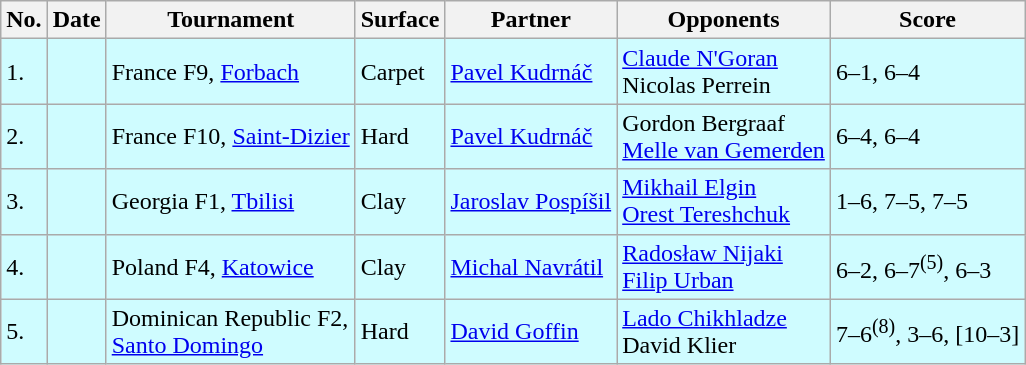<table class="sortable wikitable">
<tr>
<th>No.</th>
<th>Date</th>
<th>Tournament</th>
<th>Surface</th>
<th>Partner</th>
<th>Opponents</th>
<th class="unsortable">Score</th>
</tr>
<tr style="background:#cffcff;">
<td>1.</td>
<td></td>
<td>France F9, <a href='#'>Forbach</a></td>
<td>Carpet</td>
<td> <a href='#'>Pavel Kudrnáč</a></td>
<td> <a href='#'>Claude N'Goran</a> <br>  Nicolas Perrein</td>
<td>6–1, 6–4</td>
</tr>
<tr style="background:#cffcff;">
<td>2.</td>
<td></td>
<td>France F10, <a href='#'>Saint-Dizier</a></td>
<td>Hard</td>
<td> <a href='#'>Pavel Kudrnáč</a></td>
<td> Gordon Bergraaf <br>  <a href='#'>Melle van Gemerden</a></td>
<td>6–4, 6–4</td>
</tr>
<tr style="background:#cffcff;">
<td>3.</td>
<td></td>
<td>Georgia F1, <a href='#'>Tbilisi</a></td>
<td>Clay</td>
<td> <a href='#'>Jaroslav Pospíšil</a></td>
<td> <a href='#'>Mikhail Elgin</a> <br>  <a href='#'>Orest Tereshchuk</a></td>
<td>1–6, 7–5, 7–5</td>
</tr>
<tr style="background:#cffcff;">
<td>4.</td>
<td></td>
<td>Poland F4, <a href='#'>Katowice</a></td>
<td>Clay</td>
<td> <a href='#'>Michal Navrátil</a></td>
<td> <a href='#'>Radosław Nijaki</a> <br>  <a href='#'>Filip Urban</a></td>
<td>6–2, 6–7<sup>(5)</sup>, 6–3</td>
</tr>
<tr style="background:#cffcff;">
<td>5.</td>
<td></td>
<td>Dominican Republic F2,<br><a href='#'>Santo Domingo</a></td>
<td>Hard</td>
<td> <a href='#'>David Goffin</a></td>
<td> <a href='#'>Lado Chikhladze</a> <br>  David Klier</td>
<td>7–6<sup>(8)</sup>, 3–6, [10–3]</td>
</tr>
</table>
